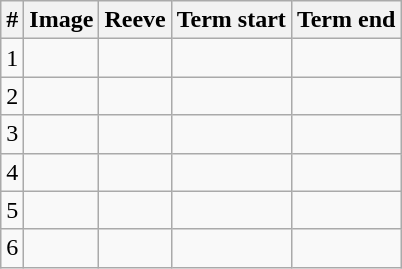<table class="wikitable sortable">
<tr>
<th align=center>#</th>
<th>Image</th>
<th>Reeve</th>
<th>Term start</th>
<th>Term end</th>
</tr>
<tr>
<td align=center>1</td>
<td></td>
<td></td>
<td align=center></td>
<td align=center></td>
</tr>
<tr>
<td align=center>2</td>
<td></td>
<td></td>
<td align=center></td>
<td align=center></td>
</tr>
<tr>
<td align=center>3</td>
<td></td>
<td></td>
<td align=center></td>
<td align=center></td>
</tr>
<tr>
<td align=center>4</td>
<td></td>
<td></td>
<td align=center></td>
<td align=center></td>
</tr>
<tr>
<td align=center>5</td>
<td></td>
<td></td>
<td align=center></td>
<td align=center></td>
</tr>
<tr>
<td align=center>6</td>
<td></td>
<td></td>
<td align=center></td>
<td align=center></td>
</tr>
</table>
